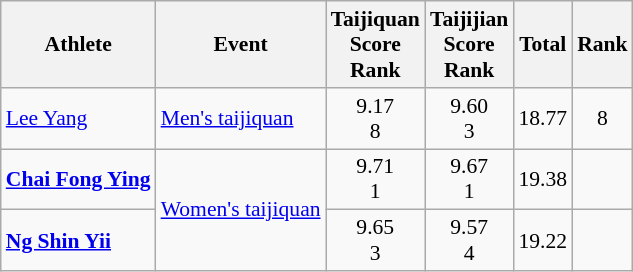<table class="wikitable" style="text-align:center; font-size:90%">
<tr>
<th>Athlete</th>
<th>Event</th>
<th>Taijiquan<br>Score<br>Rank</th>
<th>Taijijian<br>Score<br>Rank</th>
<th>Total</th>
<th>Rank</th>
</tr>
<tr>
<td align=left><a href='#'>Lee Yang</a></td>
<td align=left><a href='#'>Men's taijiquan</a></td>
<td>9.17<br>8</td>
<td>9.60<br>3</td>
<td>18.77</td>
<td>8</td>
</tr>
<tr>
<td align=left><strong><a href='#'>Chai Fong Ying</a></strong></td>
<td align=left rowspan=2><a href='#'>Women's taijiquan</a></td>
<td>9.71<br>1</td>
<td>9.67<br>1</td>
<td>19.38</td>
<td></td>
</tr>
<tr>
<td align=left><strong><a href='#'>Ng Shin Yii</a></strong></td>
<td>9.65<br>3</td>
<td>9.57<br>4</td>
<td>19.22</td>
<td></td>
</tr>
</table>
